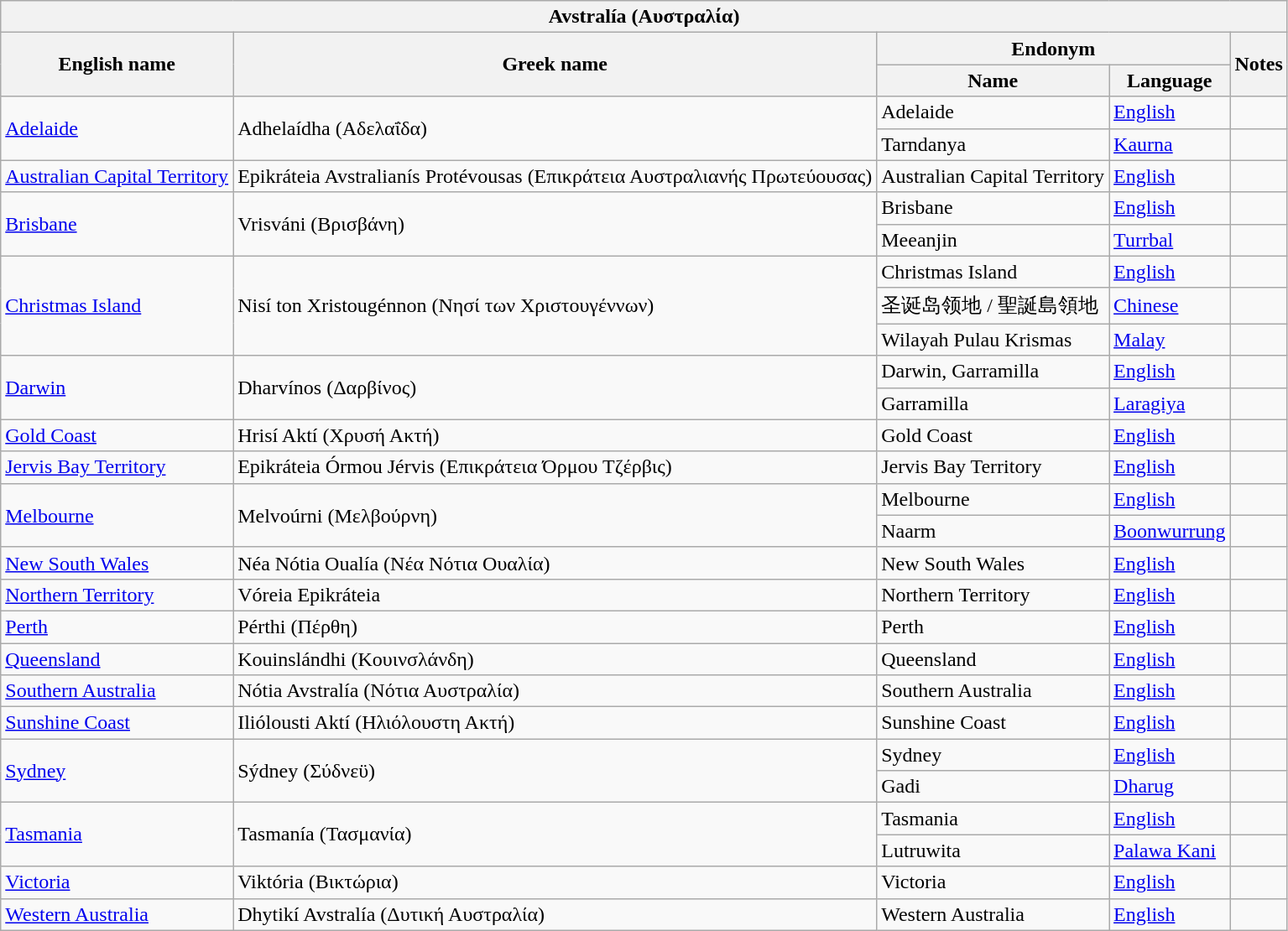<table class="wikitable sortable">
<tr>
<th colspan="5"> Avstralía (<strong>Αυστραλία</strong>)</th>
</tr>
<tr>
<th rowspan="2">English name</th>
<th rowspan="2">Greek name</th>
<th colspan="2">Endonym</th>
<th rowspan="2">Notes</th>
</tr>
<tr>
<th>Name</th>
<th>Language</th>
</tr>
<tr>
<td rowspan="2"><a href='#'>Adelaide</a></td>
<td rowspan="2">Adhelaídha (Αδελαΐδα)</td>
<td>Adelaide</td>
<td><a href='#'>English</a></td>
<td></td>
</tr>
<tr>
<td>Tarndanya</td>
<td><a href='#'>Kaurna</a></td>
<td></td>
</tr>
<tr>
<td><a href='#'>Australian Capital Territory</a></td>
<td>Epikráteia Avstralianís Protévousas (Επικράτεια Αυστραλιανής Πρωτεύουσας)</td>
<td>Australian Capital Territory</td>
<td><a href='#'>English</a></td>
<td></td>
</tr>
<tr>
<td rowspan="2"><a href='#'>Brisbane</a></td>
<td rowspan="2">Vrisváni (Βρισβάνη)</td>
<td>Brisbane</td>
<td><a href='#'>English</a></td>
<td></td>
</tr>
<tr>
<td>Meeanjin</td>
<td><a href='#'>Turrbal</a></td>
<td></td>
</tr>
<tr>
<td rowspan="3"><a href='#'>Christmas Island</a></td>
<td rowspan="3">Nisí ton Xristougénnon (Νησί των Χριστουγέννων)</td>
<td>Christmas Island</td>
<td><a href='#'>English</a></td>
<td></td>
</tr>
<tr>
<td>圣诞岛领地 / 聖誕島領地</td>
<td><a href='#'>Chinese</a></td>
<td></td>
</tr>
<tr>
<td>Wilayah Pulau Krismas</td>
<td><a href='#'>Malay</a></td>
<td></td>
</tr>
<tr>
<td rowspan="2"><a href='#'>Darwin</a></td>
<td rowspan="2">Dharvínos (Δαρβίνος)</td>
<td>Darwin, Garramilla</td>
<td><a href='#'>English</a></td>
<td></td>
</tr>
<tr>
<td>Garramilla</td>
<td><a href='#'>Laragiya</a></td>
<td></td>
</tr>
<tr>
<td><a href='#'>Gold Coast</a></td>
<td>Hrisí Aktí (Χρυσή Ακτή)</td>
<td>Gold Coast</td>
<td><a href='#'>English</a></td>
<td></td>
</tr>
<tr>
<td><a href='#'>Jervis Bay Territory</a></td>
<td>Epikráteia Órmou Jérvis (Επικράτεια Όρμου Τζέρβις)</td>
<td>Jervis Bay Territory</td>
<td><a href='#'>English</a></td>
<td></td>
</tr>
<tr>
<td rowspan="2"><a href='#'>Melbourne</a></td>
<td rowspan="2">Melvoúrni (Μελβούρνη)</td>
<td>Melbourne</td>
<td><a href='#'>English</a></td>
<td></td>
</tr>
<tr>
<td>Naarm</td>
<td><a href='#'>Boonwurrung</a></td>
<td></td>
</tr>
<tr>
<td><a href='#'>New South Wales</a></td>
<td>Néa Nótia Oualía (Νέα Νότια Ουαλία)</td>
<td>New South Wales</td>
<td><a href='#'>English</a></td>
</tr>
<tr>
<td><a href='#'>Northern Territory</a></td>
<td>Vóreia Epikráteia</td>
<td>Northern Territory</td>
<td><a href='#'>English</a></td>
<td></td>
</tr>
<tr>
<td><a href='#'>Perth</a></td>
<td>Pérthi (Πέρθη)</td>
<td>Perth</td>
<td><a href='#'>English</a></td>
<td></td>
</tr>
<tr>
<td><a href='#'>Queensland</a></td>
<td>Kouinslándhi (Κουινσλάνδη)</td>
<td>Queensland</td>
<td><a href='#'>English</a></td>
<td></td>
</tr>
<tr>
<td><a href='#'>Southern Australia</a></td>
<td>Nótia Avstralía (Νότια Αυστραλία)</td>
<td>Southern Australia</td>
<td><a href='#'>English</a></td>
<td></td>
</tr>
<tr>
<td><a href='#'>Sunshine Coast</a></td>
<td>Iliólousti Aktí (Ηλιόλουστη Ακτή)</td>
<td>Sunshine Coast</td>
<td><a href='#'>English</a></td>
<td></td>
</tr>
<tr>
<td rowspan="2"><a href='#'>Sydney</a></td>
<td rowspan="2">Sýdney (Σύδνεϋ)</td>
<td>Sydney</td>
<td><a href='#'>English</a></td>
<td></td>
</tr>
<tr>
<td>Gadi</td>
<td><a href='#'>Dharug</a></td>
<td></td>
</tr>
<tr>
<td rowspan="2"><a href='#'>Tasmania</a></td>
<td rowspan="2">Tasmanía (Τασμανία)</td>
<td>Tasmania</td>
<td><a href='#'>English</a></td>
<td></td>
</tr>
<tr>
<td>Lutruwita</td>
<td><a href='#'>Palawa Kani</a></td>
<td></td>
</tr>
<tr>
<td><a href='#'>Victoria</a></td>
<td>Viktória (Βικτώρια)</td>
<td>Victoria</td>
<td><a href='#'>English</a></td>
<td></td>
</tr>
<tr>
<td><a href='#'>Western Australia</a></td>
<td>Dhytikí Avstralía (Δυτική Αυστραλία)</td>
<td>Western Australia</td>
<td><a href='#'>English</a></td>
<td></td>
</tr>
</table>
